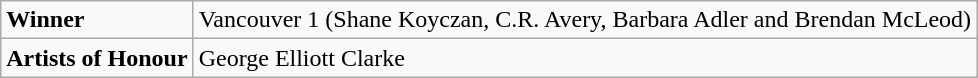<table class="wikitable">
<tr>
<td><strong>Winner</strong></td>
<td>Vancouver 1 (Shane Koyczan, C.R. Avery, Barbara Adler and Brendan McLeod)</td>
</tr>
<tr>
<td><strong>Artists of Honour</strong></td>
<td>George Elliott Clarke</td>
</tr>
</table>
